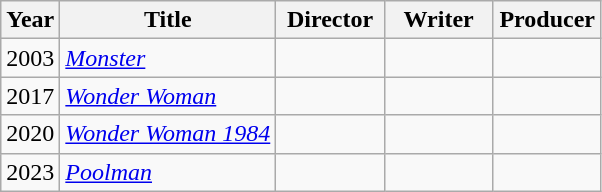<table class="wikitable">
<tr>
<th>Year</th>
<th>Title</th>
<th width=65>Director</th>
<th width=65>Writer</th>
<th width=65>Producer</th>
</tr>
<tr>
<td>2003</td>
<td><em><a href='#'>Monster</a></em></td>
<td></td>
<td></td>
<td></td>
</tr>
<tr>
<td>2017</td>
<td><em><a href='#'>Wonder Woman</a></em></td>
<td></td>
<td></td>
<td></td>
</tr>
<tr>
<td>2020</td>
<td><em><a href='#'>Wonder Woman 1984</a></em></td>
<td></td>
<td></td>
<td></td>
</tr>
<tr>
<td>2023</td>
<td><em><a href='#'>Poolman</a></em></td>
<td></td>
<td></td>
<td></td>
</tr>
</table>
